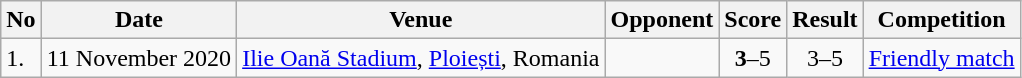<table class="wikitable" style="font-size:100%;">
<tr>
<th>No</th>
<th>Date</th>
<th>Venue</th>
<th>Opponent</th>
<th>Score</th>
<th>Result</th>
<th>Competition</th>
</tr>
<tr>
<td>1.</td>
<td>11 November 2020</td>
<td><a href='#'>Ilie Oană Stadium</a>, <a href='#'>Ploiești</a>, Romania</td>
<td></td>
<td align=center><strong>3</strong>–5</td>
<td align=center>3–5</td>
<td><a href='#'> Friendly match</a></td>
</tr>
</table>
